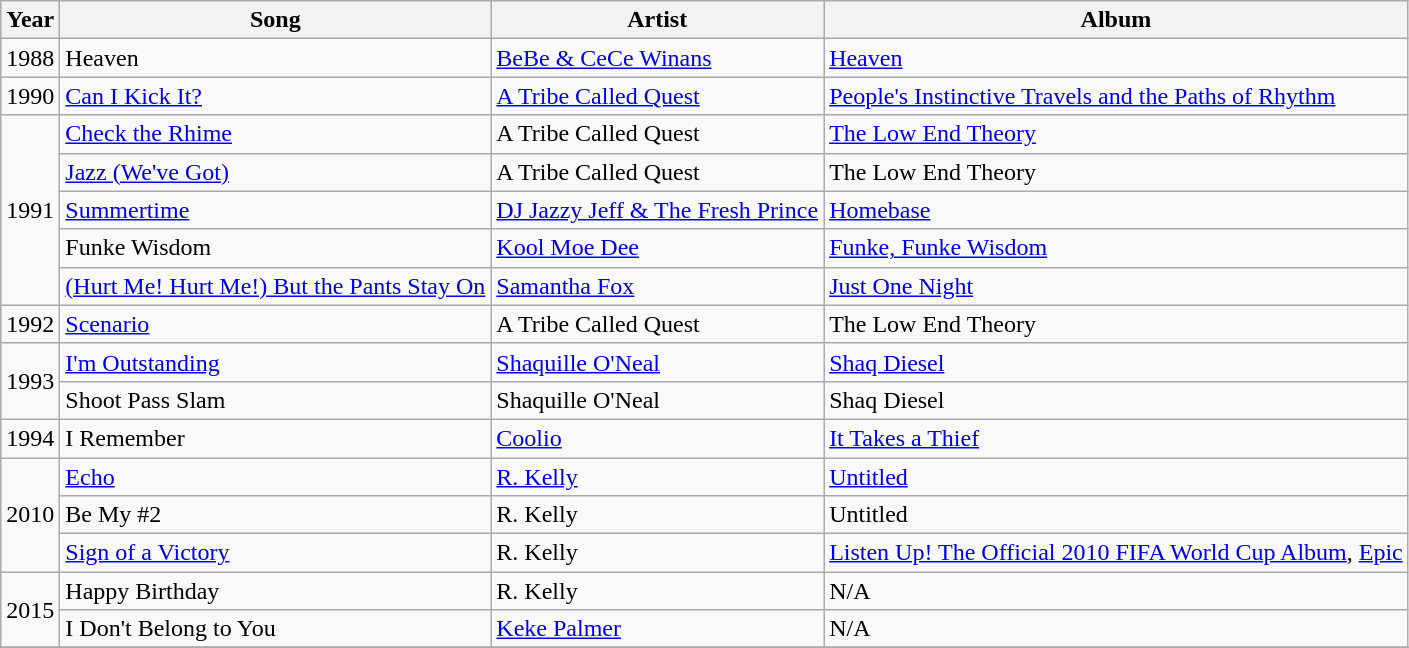<table class="wikitable">
<tr>
<th>Year</th>
<th>Song</th>
<th>Artist</th>
<th>Album</th>
</tr>
<tr>
<td>1988</td>
<td>Heaven</td>
<td><a href='#'>BeBe & CeCe Winans</a></td>
<td><a href='#'>Heaven</a></td>
</tr>
<tr>
<td>1990</td>
<td><a href='#'>Can I Kick It?</a></td>
<td><a href='#'>A Tribe Called Quest</a></td>
<td><a href='#'>People's Instinctive Travels and the Paths of Rhythm</a></td>
</tr>
<tr>
<td rowspan=5>1991</td>
<td><a href='#'>Check the Rhime</a></td>
<td>A Tribe Called Quest</td>
<td><a href='#'>The Low End Theory</a></td>
</tr>
<tr>
<td><a href='#'>Jazz (We've Got)</a></td>
<td>A Tribe Called Quest</td>
<td>The Low End Theory</td>
</tr>
<tr>
<td><a href='#'>Summertime</a></td>
<td><a href='#'>DJ Jazzy Jeff & The Fresh Prince</a></td>
<td><a href='#'>Homebase</a></td>
</tr>
<tr>
<td>Funke Wisdom</td>
<td><a href='#'>Kool Moe Dee</a></td>
<td><a href='#'>Funke, Funke Wisdom</a></td>
</tr>
<tr>
<td><a href='#'>(Hurt Me! Hurt Me!) But the Pants Stay On</a></td>
<td><a href='#'>Samantha Fox</a></td>
<td><a href='#'>Just One Night</a></td>
</tr>
<tr>
<td>1992</td>
<td><a href='#'>Scenario</a></td>
<td>A Tribe Called Quest</td>
<td>The Low End Theory</td>
</tr>
<tr>
<td rowspan=2>1993</td>
<td><a href='#'>I'm Outstanding</a></td>
<td><a href='#'>Shaquille O'Neal</a></td>
<td><a href='#'>Shaq Diesel</a></td>
</tr>
<tr>
<td>Shoot Pass Slam</td>
<td>Shaquille O'Neal</td>
<td>Shaq Diesel</td>
</tr>
<tr>
<td>1994</td>
<td>I Remember</td>
<td><a href='#'>Coolio</a></td>
<td><a href='#'>It Takes a Thief</a></td>
</tr>
<tr>
<td rowspan=3>2010</td>
<td><a href='#'>Echo</a></td>
<td><a href='#'>R. Kelly</a></td>
<td><a href='#'>Untitled</a></td>
</tr>
<tr>
<td>Be My #2</td>
<td>R. Kelly</td>
<td>Untitled</td>
</tr>
<tr>
<td><a href='#'>Sign of a Victory</a></td>
<td>R. Kelly</td>
<td><a href='#'>Listen Up! The Official 2010 FIFA World Cup Album</a>, <a href='#'>Epic</a></td>
</tr>
<tr>
<td rowspan=2>2015</td>
<td>Happy Birthday</td>
<td>R. Kelly</td>
<td>N/A</td>
</tr>
<tr>
<td>I Don't Belong to You</td>
<td><a href='#'>Keke Palmer</a></td>
<td>N/A</td>
</tr>
<tr>
</tr>
</table>
